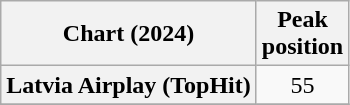<table class="wikitable plainrowheaders" style="text-align:center">
<tr>
<th scope="col">Chart (2024)</th>
<th scope="col">Peak<br>position</th>
</tr>
<tr>
<th scope="row">Latvia Airplay (TopHit)</th>
<td>55</td>
</tr>
<tr>
</tr>
</table>
